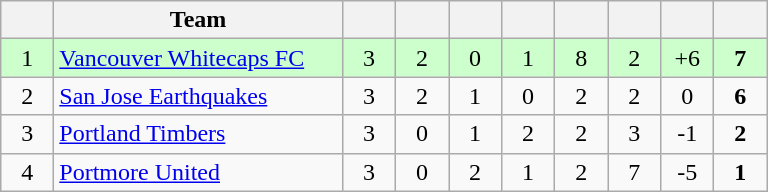<table class="wikitable" style="text-align: center;">
<tr>
<th style="width:28px;"></th>
<th style="width:185px;">Team</th>
<th width="28"></th>
<th width="28"></th>
<th width="28"></th>
<th width="28"></th>
<th width="28"></th>
<th width="28"></th>
<th width="28"></th>
<th width="28"></th>
</tr>
<tr style="background:#cfc;">
<td>1</td>
<td style="text-align:left;"><a href='#'>Vancouver Whitecaps FC</a></td>
<td>3</td>
<td>2</td>
<td>0</td>
<td>1</td>
<td>8</td>
<td>2</td>
<td>+6</td>
<td><strong>7</strong></td>
</tr>
<tr>
<td>2</td>
<td style="text-align:left;"><a href='#'>San Jose Earthquakes</a></td>
<td>3</td>
<td>2</td>
<td>1</td>
<td>0</td>
<td>2</td>
<td>2</td>
<td>0</td>
<td><strong>6</strong></td>
</tr>
<tr>
<td>3</td>
<td style="text-align:left;"><a href='#'>Portland Timbers</a></td>
<td>3</td>
<td>0</td>
<td>1</td>
<td>2</td>
<td>2</td>
<td>3</td>
<td>-1</td>
<td><strong>2</strong></td>
</tr>
<tr>
<td>4</td>
<td style="text-align:left;"><a href='#'>Portmore United</a></td>
<td>3</td>
<td>0</td>
<td>2</td>
<td>1</td>
<td>2</td>
<td>7</td>
<td>-5</td>
<td><strong>1</strong></td>
</tr>
</table>
